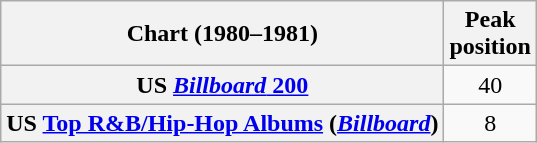<table class="wikitable sortable plainrowheaders" style="text-align:center">
<tr>
<th scope="col">Chart (1980–1981)</th>
<th scope="col">Peak<br>position</th>
</tr>
<tr>
<th scope="row">US <a href='#'><em>Billboard</em> 200</a></th>
<td>40</td>
</tr>
<tr>
<th scope="row">US <a href='#'>Top R&B/Hip-Hop Albums</a> (<em><a href='#'>Billboard</a></em>)</th>
<td>8</td>
</tr>
</table>
